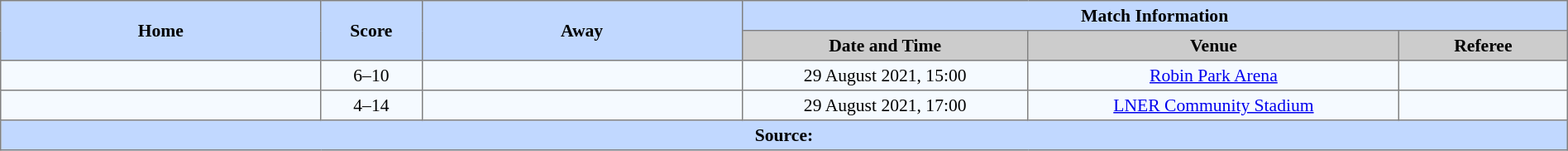<table border="1" style="border-collapse:collapse; font-size:90%; text-align:center;" cellpadding="3" cellspacing="0" width="100%">
<tr style="background:#C1D8ff;">
<th rowspan="2" scope="col" width="19%">Home</th>
<th rowspan="2" scope="col" width="6%">Score</th>
<th rowspan="2" scope="col" width="19%">Away</th>
<th colspan="4">Match Information</th>
</tr>
<tr style="background:#CCCCCC;">
<th scope="col" width="17%">Date and Time</th>
<th scope="col" width="22%">Venue</th>
<th scope="col" width="10%">Referee</th>
</tr>
<tr style="background:#F5FAFF;">
<td></td>
<td>6–10</td>
<td></td>
<td>29 August 2021, 15:00</td>
<td><a href='#'>Robin Park Arena</a></td>
<td></td>
</tr>
<tr style="background:#F5FAFF;">
<td></td>
<td>4–14</td>
<td></td>
<td>29 August 2021, 17:00</td>
<td><a href='#'>LNER Community Stadium</a></td>
<td></td>
</tr>
<tr style="background:#c1d8ff;">
<th colspan="6">Source:</th>
</tr>
</table>
